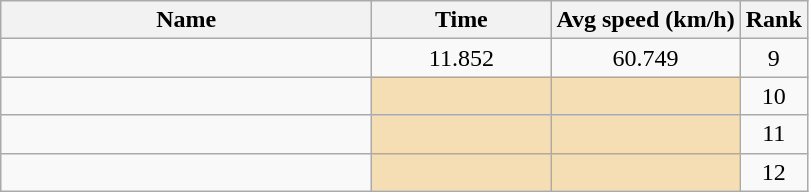<table class="wikitable sortable" style="text-align:center;">
<tr>
<th style="width:15em">Name</th>
<th style="width:7em">Time</th>
<th>Avg speed (km/h)</th>
<th>Rank</th>
</tr>
<tr>
<td align=left></td>
<td>11.852</td>
<td>60.749</td>
<td>9</td>
</tr>
<tr>
<td align=left></td>
<td bgcolor=wheat></td>
<td bgcolor=wheat></td>
<td>10</td>
</tr>
<tr>
<td align=left></td>
<td bgcolor=wheat></td>
<td bgcolor=wheat></td>
<td>11</td>
</tr>
<tr>
<td align=left></td>
<td bgcolor=wheat></td>
<td bgcolor=wheat></td>
<td>12</td>
</tr>
</table>
